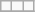<table class="wikitable">
<tr>
<td></td>
<td></td>
<td></td>
</tr>
<tr>
</tr>
</table>
